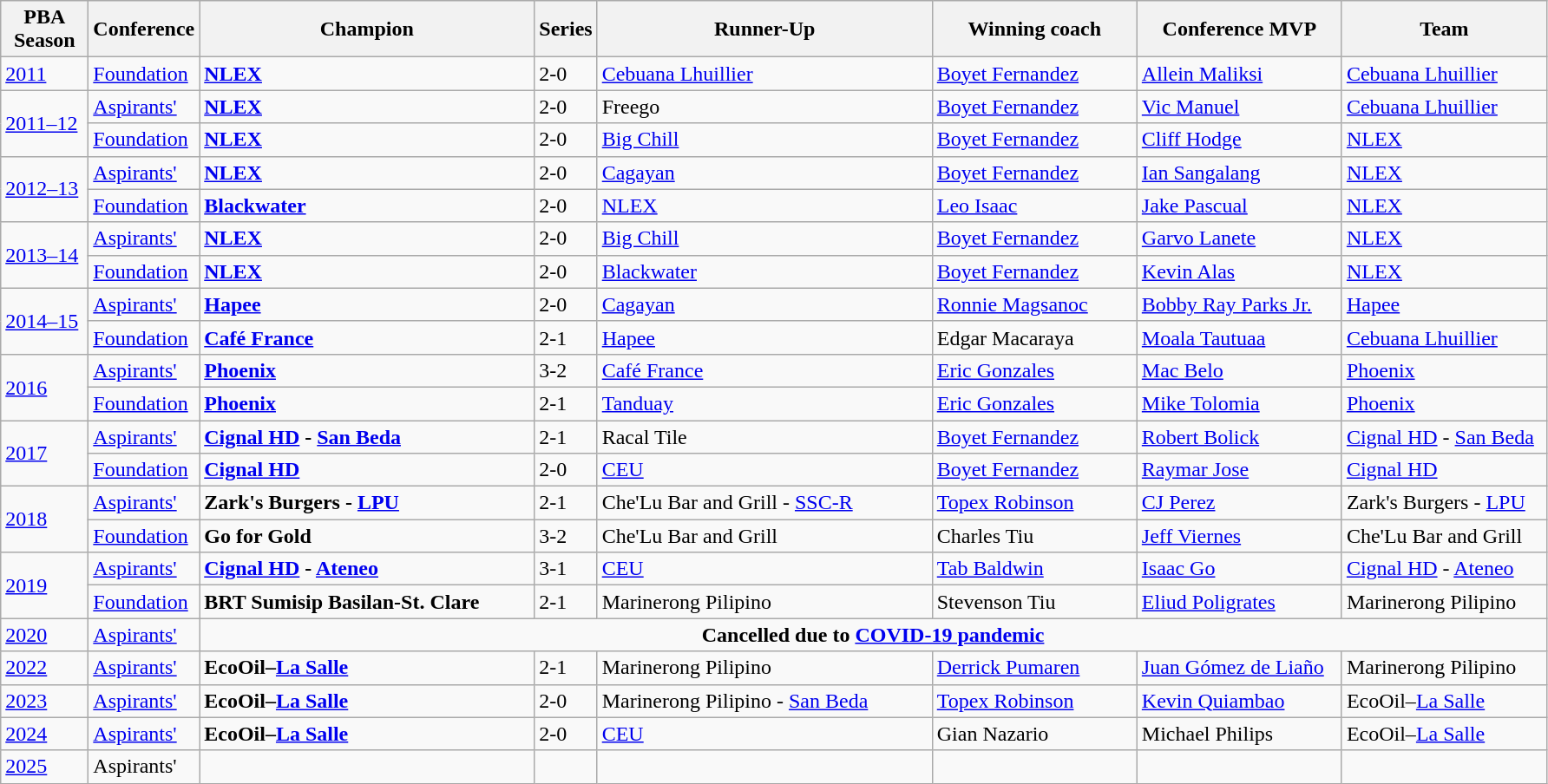<table class="wikitable">
<tr>
<th style="width:60px;">PBA Season</th>
<th style="width:60px;">Conference</th>
<th style="width:250px;">Champion</th>
<th style="width:20px;">Series</th>
<th style="width:250px;">Runner-Up</th>
<th style="width:150px;">Winning coach</th>
<th style="width:150px;">Conference MVP</th>
<th style="width:150px;">Team</th>
</tr>
<tr>
<td><a href='#'>2011</a></td>
<td><a href='#'>Foundation</a></td>
<td><strong><a href='#'>NLEX</a></strong></td>
<td>2-0</td>
<td><a href='#'>Cebuana Lhuillier</a></td>
<td><a href='#'>Boyet Fernandez</a></td>
<td><a href='#'>Allein Maliksi</a></td>
<td><a href='#'>Cebuana Lhuillier</a></td>
</tr>
<tr>
<td rowspan=2><a href='#'>2011–12</a></td>
<td><a href='#'>Aspirants'</a></td>
<td><strong><a href='#'>NLEX</a></strong></td>
<td>2-0</td>
<td>Freego</td>
<td><a href='#'>Boyet Fernandez</a></td>
<td><a href='#'>Vic Manuel</a></td>
<td><a href='#'>Cebuana Lhuillier</a></td>
</tr>
<tr>
<td><a href='#'>Foundation</a></td>
<td><strong><a href='#'>NLEX</a></strong></td>
<td>2-0</td>
<td><a href='#'>Big Chill</a></td>
<td><a href='#'>Boyet Fernandez</a></td>
<td><a href='#'>Cliff Hodge</a></td>
<td><a href='#'>NLEX</a></td>
</tr>
<tr>
<td rowspan=2><a href='#'>2012–13</a></td>
<td><a href='#'>Aspirants'</a></td>
<td><strong><a href='#'>NLEX</a></strong></td>
<td>2-0</td>
<td><a href='#'>Cagayan</a></td>
<td><a href='#'>Boyet Fernandez</a></td>
<td><a href='#'>Ian Sangalang</a></td>
<td><a href='#'>NLEX</a></td>
</tr>
<tr>
<td><a href='#'>Foundation</a></td>
<td><strong><a href='#'>Blackwater</a></strong></td>
<td>2-0</td>
<td><a href='#'>NLEX</a></td>
<td><a href='#'>Leo Isaac</a></td>
<td><a href='#'>Jake Pascual</a></td>
<td><a href='#'>NLEX</a></td>
</tr>
<tr>
<td rowspan=2><a href='#'>2013–14</a></td>
<td><a href='#'>Aspirants'</a></td>
<td><strong><a href='#'>NLEX</a></strong></td>
<td>2-0</td>
<td><a href='#'>Big Chill</a></td>
<td><a href='#'>Boyet Fernandez</a></td>
<td><a href='#'>Garvo Lanete</a></td>
<td><a href='#'>NLEX</a></td>
</tr>
<tr>
<td><a href='#'>Foundation</a></td>
<td><strong><a href='#'>NLEX</a></strong></td>
<td>2-0</td>
<td><a href='#'>Blackwater</a></td>
<td><a href='#'>Boyet Fernandez</a></td>
<td><a href='#'>Kevin Alas</a></td>
<td><a href='#'>NLEX</a></td>
</tr>
<tr>
<td rowspan=2><a href='#'>2014–15</a></td>
<td><a href='#'>Aspirants'</a></td>
<td><strong><a href='#'>Hapee</a></strong></td>
<td>2-0</td>
<td><a href='#'>Cagayan</a></td>
<td><a href='#'>Ronnie Magsanoc</a></td>
<td><a href='#'>Bobby Ray Parks Jr.</a></td>
<td><a href='#'>Hapee</a></td>
</tr>
<tr>
<td><a href='#'>Foundation</a></td>
<td><strong><a href='#'>Café France</a></strong></td>
<td>2-1</td>
<td><a href='#'>Hapee</a></td>
<td>Edgar Macaraya</td>
<td><a href='#'>Moala Tautuaa</a></td>
<td><a href='#'>Cebuana Lhuillier</a></td>
</tr>
<tr>
<td rowspan=2><a href='#'>2016</a></td>
<td><a href='#'>Aspirants'</a></td>
<td><strong><a href='#'>Phoenix</a></strong></td>
<td>3-2</td>
<td><a href='#'>Café France</a></td>
<td><a href='#'>Eric Gonzales</a></td>
<td><a href='#'>Mac Belo</a></td>
<td><a href='#'>Phoenix</a></td>
</tr>
<tr>
<td><a href='#'>Foundation</a></td>
<td><strong><a href='#'>Phoenix</a></strong></td>
<td>2-1</td>
<td><a href='#'>Tanduay</a></td>
<td><a href='#'>Eric Gonzales</a></td>
<td><a href='#'>Mike Tolomia</a></td>
<td><a href='#'>Phoenix</a></td>
</tr>
<tr>
<td rowspan=2><a href='#'>2017</a></td>
<td><a href='#'>Aspirants'</a></td>
<td><strong><a href='#'>Cignal HD</a> - <a href='#'>San Beda</a></strong></td>
<td>2-1</td>
<td>Racal Tile</td>
<td><a href='#'>Boyet Fernandez</a></td>
<td><a href='#'>Robert Bolick</a></td>
<td><a href='#'>Cignal HD</a> - <a href='#'>San Beda</a></td>
</tr>
<tr>
<td><a href='#'>Foundation</a></td>
<td><strong><a href='#'>Cignal HD</a></strong></td>
<td>2-0</td>
<td><a href='#'>CEU</a></td>
<td><a href='#'>Boyet Fernandez</a></td>
<td><a href='#'>Raymar Jose</a></td>
<td><a href='#'>Cignal HD</a></td>
</tr>
<tr>
<td rowspan=2><a href='#'>2018</a></td>
<td><a href='#'>Aspirants'</a></td>
<td><strong>Zark's Burgers - <a href='#'>LPU</a></strong></td>
<td>2-1</td>
<td>Che'Lu Bar and Grill - <a href='#'>SSC-R</a></td>
<td><a href='#'>Topex Robinson</a></td>
<td><a href='#'>CJ Perez</a></td>
<td>Zark's Burgers - <a href='#'>LPU</a></td>
</tr>
<tr>
<td><a href='#'>Foundation</a></td>
<td><strong>Go for Gold</strong></td>
<td>3-2</td>
<td>Che'Lu Bar and Grill</td>
<td>Charles Tiu</td>
<td><a href='#'>Jeff Viernes</a></td>
<td>Che'Lu Bar and Grill</td>
</tr>
<tr>
<td rowspan=2><a href='#'>2019</a></td>
<td><a href='#'>Aspirants'</a></td>
<td><strong><a href='#'>Cignal HD</a> - <a href='#'>Ateneo</a></strong></td>
<td>3-1</td>
<td><a href='#'>CEU</a></td>
<td><a href='#'>Tab Baldwin</a></td>
<td><a href='#'>Isaac Go</a></td>
<td><a href='#'>Cignal HD</a> - <a href='#'>Ateneo</a></td>
</tr>
<tr>
<td><a href='#'>Foundation</a></td>
<td><strong>BRT Sumisip Basilan-St. Clare</strong></td>
<td>2-1</td>
<td>Marinerong Pilipino</td>
<td>Stevenson Tiu</td>
<td><a href='#'>Eliud Poligrates</a></td>
<td>Marinerong Pilipino</td>
</tr>
<tr>
<td><a href='#'>2020</a></td>
<td><a href='#'>Aspirants'</a></td>
<td colspan=6 align=center><strong>Cancelled due to <a href='#'>COVID-19 pandemic</a></strong></td>
</tr>
<tr>
<td><a href='#'>2022</a></td>
<td><a href='#'>Aspirants'</a></td>
<td><strong>EcoOil–<a href='#'>La Salle</a> </strong></td>
<td>2-1</td>
<td>Marinerong Pilipino</td>
<td><a href='#'>Derrick Pumaren</a></td>
<td><a href='#'>Juan Gómez de Liaño</a></td>
<td>Marinerong Pilipino</td>
</tr>
<tr>
<td><a href='#'>2023</a></td>
<td><a href='#'>Aspirants'</a></td>
<td><strong>EcoOil–<a href='#'>La Salle</a> </strong></td>
<td>2-0</td>
<td>Marinerong Pilipino - <a href='#'>San Beda</a></td>
<td><a href='#'>Topex Robinson</a></td>
<td><a href='#'>Kevin Quiambao</a></td>
<td>EcoOil–<a href='#'>La Salle</a></td>
</tr>
<tr>
<td><a href='#'>2024</a></td>
<td><a href='#'>Aspirants'</a></td>
<td><strong>EcoOil–<a href='#'>La Salle</a> </strong></td>
<td>2-0</td>
<td><a href='#'>CEU</a></td>
<td>Gian Nazario</td>
<td>Michael Philips</td>
<td>EcoOil–<a href='#'>La Salle</a></td>
</tr>
<tr>
<td><a href='#'>2025</a></td>
<td>Aspirants'</td>
<td></td>
<td></td>
<td></td>
<td></td>
<td></td>
<td></td>
</tr>
</table>
